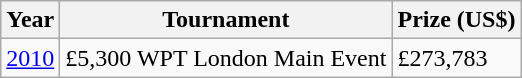<table class = "wikitable">
<tr>
<th>Year</th>
<th>Tournament</th>
<th>Prize (US$)</th>
</tr>
<tr>
<td><a href='#'>2010</a></td>
<td>£5,300 WPT London Main Event</td>
<td>£273,783</td>
</tr>
</table>
